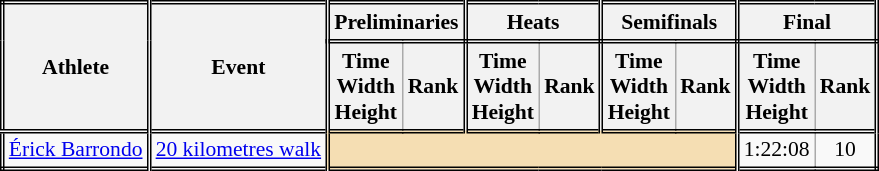<table class=wikitable style="font-size:90%; border: double;">
<tr>
<th rowspan="2" style="border-right:double">Athlete</th>
<th rowspan="2" style="border-right:double">Event</th>
<th colspan="2" style="border-right:double; border-bottom:double;">Preliminaries</th>
<th colspan="2" style="border-right:double; border-bottom:double;">Heats</th>
<th colspan="2" style="border-right:double; border-bottom:double;">Semifinals</th>
<th colspan="2" style="border-right:double; border-bottom:double;">Final</th>
</tr>
<tr>
<th>Time<br>Width<br>Height</th>
<th style="border-right:double">Rank</th>
<th>Time<br>Width<br>Height</th>
<th style="border-right:double">Rank</th>
<th>Time<br>Width<br>Height</th>
<th style="border-right:double">Rank</th>
<th>Time<br>Width<br>Height</th>
<th style="border-right:double">Rank</th>
</tr>
<tr style="border-top: double;">
<td style="border-right:double"><a href='#'>Érick Barrondo</a></td>
<td style="border-right:double"><a href='#'>20 kilometres walk</a></td>
<td style="border-right:double" colspan= 6 bgcolor="wheat"></td>
<td align=center>1:22:08</td>
<td align=center>10</td>
</tr>
</table>
